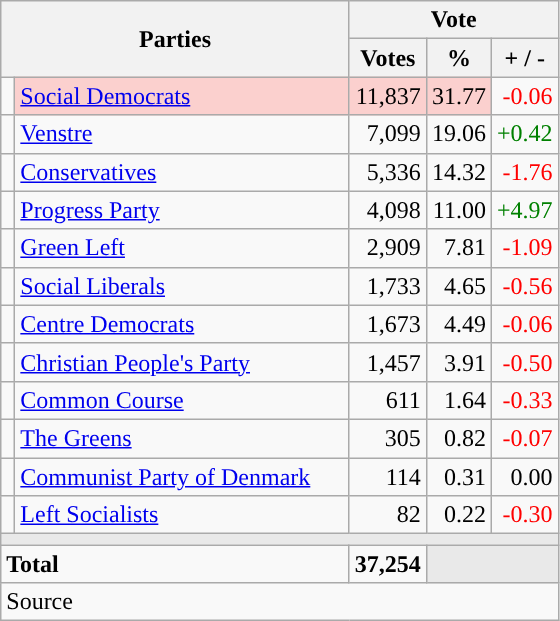<table class="wikitable" style="text-align:right;">
<tr>
<th style="text-align:centre;" rowspan="2" colspan="2" width="225">Parties</th>
<th colspan="3">Vote</th>
</tr>
<tr>
<th width="15">Votes</th>
<th width="15">%</th>
<th width="15">+ / -</th>
</tr>
<tr>
<td width="2" style="color:inherit;background:"></td>
<td bgcolor=#fbd0ce  align="left"><a href='#'>Social Democrats</a></td>
<td bgcolor=#fbd0ce>11,837</td>
<td bgcolor=#fbd0ce>31.77</td>
<td style=color:red;>-0.06</td>
</tr>
<tr>
<td width="2" style="color:inherit;background:"></td>
<td align="left"><a href='#'>Venstre</a></td>
<td>7,099</td>
<td>19.06</td>
<td style=color:green;>+0.42</td>
</tr>
<tr>
<td width="2" style="color:inherit;background:"></td>
<td align="left"><a href='#'>Conservatives</a></td>
<td>5,336</td>
<td>14.32</td>
<td style=color:red;>-1.76</td>
</tr>
<tr>
<td width="2" style="color:inherit;background:"></td>
<td align="left"><a href='#'>Progress Party</a></td>
<td>4,098</td>
<td>11.00</td>
<td style=color:green;>+4.97</td>
</tr>
<tr>
<td width="2" style="color:inherit;background:"></td>
<td align="left"><a href='#'>Green Left</a></td>
<td>2,909</td>
<td>7.81</td>
<td style=color:red;>-1.09</td>
</tr>
<tr>
<td width="2" style="color:inherit;background:"></td>
<td align="left"><a href='#'>Social Liberals</a></td>
<td>1,733</td>
<td>4.65</td>
<td style=color:red;>-0.56</td>
</tr>
<tr>
<td width="2" style="color:inherit;background:"></td>
<td align="left"><a href='#'>Centre Democrats</a></td>
<td>1,673</td>
<td>4.49</td>
<td style=color:red;>-0.06</td>
</tr>
<tr>
<td width="2" style="color:inherit;background:"></td>
<td align="left"><a href='#'>Christian People's Party</a></td>
<td>1,457</td>
<td>3.91</td>
<td style=color:red;>-0.50</td>
</tr>
<tr>
<td width="2" style="color:inherit;background:"></td>
<td align="left"><a href='#'>Common Course</a></td>
<td>611</td>
<td>1.64</td>
<td style=color:red;>-0.33</td>
</tr>
<tr>
<td width="2" style="color:inherit;background:"></td>
<td align="left"><a href='#'>The Greens</a></td>
<td>305</td>
<td>0.82</td>
<td style=color:red;>-0.07</td>
</tr>
<tr>
<td width="2" style="color:inherit;background:"></td>
<td align="left"><a href='#'>Communist Party of Denmark</a></td>
<td>114</td>
<td>0.31</td>
<td>0.00</td>
</tr>
<tr>
<td width="2" style="color:inherit;background:"></td>
<td align="left"><a href='#'>Left Socialists</a></td>
<td>82</td>
<td>0.22</td>
<td style=color:red;>-0.30</td>
</tr>
<tr>
<td colspan="7" bgcolor="#E9E9E9"></td>
</tr>
<tr>
<td align="left" colspan="2"><strong>Total</strong></td>
<td><strong>37,254</strong></td>
<td bgcolor="#E9E9E9" colspan="2"></td>
</tr>
<tr>
<td align="left" colspan="6">Source</td>
</tr>
</table>
